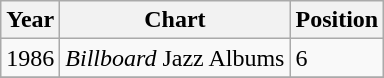<table class="wikitable">
<tr>
<th>Year</th>
<th>Chart</th>
<th>Position</th>
</tr>
<tr>
<td>1986</td>
<td><em>Billboard</em> Jazz Albums</td>
<td>6</td>
</tr>
<tr>
</tr>
</table>
